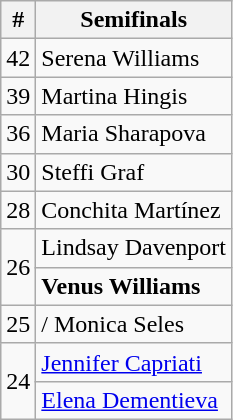<table class="wikitable">
<tr>
<th>#</th>
<th>Semifinals</th>
</tr>
<tr>
<td>42</td>
<td> Serena Williams</td>
</tr>
<tr>
<td>39</td>
<td> Martina Hingis</td>
</tr>
<tr>
<td>36</td>
<td> Maria Sharapova</td>
</tr>
<tr>
<td>30</td>
<td> Steffi Graf</td>
</tr>
<tr>
<td>28</td>
<td> Conchita Martínez</td>
</tr>
<tr>
<td rowspan="2">26</td>
<td> Lindsay Davenport</td>
</tr>
<tr>
<td> <strong>Venus Williams</strong></td>
</tr>
<tr>
<td>25</td>
<td>/ Monica Seles</td>
</tr>
<tr>
<td rowspan="2">24</td>
<td> <a href='#'>Jennifer Capriati</a></td>
</tr>
<tr>
<td> <a href='#'>Elena Dementieva</a></td>
</tr>
</table>
